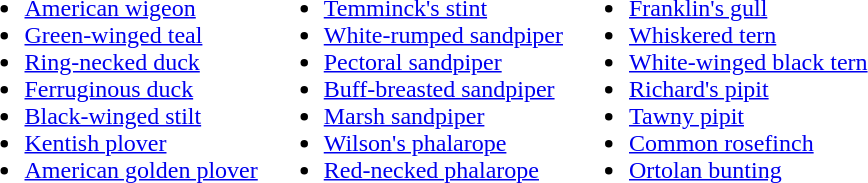<table>
<tr>
<td><br><ul><li><a href='#'>American wigeon</a></li><li><a href='#'>Green-winged teal</a></li><li><a href='#'>Ring-necked duck</a></li><li><a href='#'>Ferruginous duck</a></li><li><a href='#'>Black-winged stilt</a></li><li><a href='#'>Kentish plover</a></li><li><a href='#'>American golden plover</a></li></ul></td>
<td><br><ul><li><a href='#'>Temminck's stint</a></li><li><a href='#'>White-rumped sandpiper</a></li><li><a href='#'>Pectoral sandpiper</a></li><li><a href='#'>Buff-breasted sandpiper</a></li><li><a href='#'>Marsh sandpiper</a></li><li><a href='#'>Wilson's phalarope</a></li><li><a href='#'>Red-necked phalarope</a></li></ul></td>
<td><br><ul><li><a href='#'>Franklin's gull</a></li><li><a href='#'>Whiskered tern</a></li><li><a href='#'>White-winged black tern</a></li><li><a href='#'>Richard's pipit</a></li><li><a href='#'>Tawny pipit</a></li><li><a href='#'>Common rosefinch</a></li><li><a href='#'>Ortolan bunting</a></li></ul></td>
</tr>
</table>
